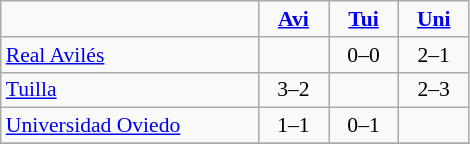<table style="font-size: 90%; text-align: center" class="wikitable">
<tr>
<td width=165></td>
<td align="center" width=40><strong><a href='#'>Avi</a></strong></td>
<td width=40><strong><a href='#'>Tui</a></strong></td>
<td width=40><strong><a href='#'>Uni</a></strong></td>
</tr>
<tr>
<td align=left><a href='#'>Real Avilés</a></td>
<td></td>
<td> 0–0</td>
<td> 2–1</td>
</tr>
<tr>
<td align=left><a href='#'>Tuilla</a></td>
<td> 3–2</td>
<td></td>
<td> 2–3</td>
</tr>
<tr>
<td align=left><a href='#'>Universidad Oviedo</a></td>
<td> 1–1</td>
<td> 0–1</td>
<td></td>
</tr>
<tr>
</tr>
</table>
